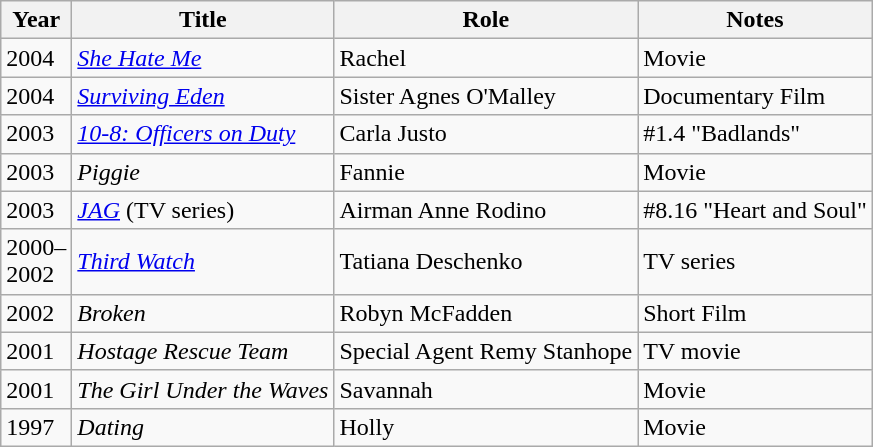<table class="wikitable sortable">
<tr>
<th>Year</th>
<th>Title</th>
<th>Role</th>
<th class="unsortable">Notes</th>
</tr>
<tr>
<td>2004</td>
<td><em><a href='#'>She Hate Me</a></em></td>
<td>Rachel</td>
<td>Movie</td>
</tr>
<tr>
<td>2004</td>
<td><em><a href='#'>Surviving Eden</a></em></td>
<td>Sister Agnes O'Malley</td>
<td>Documentary Film</td>
</tr>
<tr>
<td>2003</td>
<td><em><a href='#'>10-8: Officers on Duty</a></em></td>
<td>Carla Justo</td>
<td>#1.4 "Badlands"</td>
</tr>
<tr>
<td>2003</td>
<td><em>Piggie</em></td>
<td>Fannie</td>
<td>Movie</td>
</tr>
<tr>
<td>2003</td>
<td><em><a href='#'>JAG</a></em> (TV series)</td>
<td>Airman Anne Rodino</td>
<td>#8.16 "Heart and Soul"</td>
</tr>
<tr>
<td>2000–<br>2002</td>
<td><em><a href='#'>Third Watch</a></em></td>
<td>Tatiana Deschenko</td>
<td>TV series</td>
</tr>
<tr>
<td>2002</td>
<td><em>Broken</em></td>
<td>Robyn McFadden</td>
<td>Short Film</td>
</tr>
<tr>
<td>2001</td>
<td><em>Hostage Rescue Team</em></td>
<td>Special Agent Remy Stanhope</td>
<td>TV movie</td>
</tr>
<tr>
<td>2001</td>
<td><em>The Girl Under the Waves</em></td>
<td>Savannah</td>
<td>Movie</td>
</tr>
<tr>
<td>1997</td>
<td><em>Dating</em></td>
<td>Holly</td>
<td>Movie</td>
</tr>
</table>
